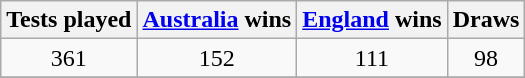<table class=wikitable style="text-align:center">
<tr>
<th scope="col">Tests played</th>
<th scope="col"> <a href='#'>Australia</a> wins</th>
<th scope="col"> <a href='#'>England</a> wins</th>
<th scope="col">Draws</th>
</tr>
<tr>
<td>361</td>
<td>152</td>
<td>111</td>
<td>98</td>
</tr>
<tr>
</tr>
</table>
